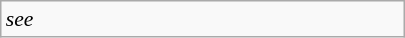<table class="wikitable floatright" style="font-size: 0.9em; width: 270px;">
<tr>
<td><em>see </em></td>
</tr>
</table>
